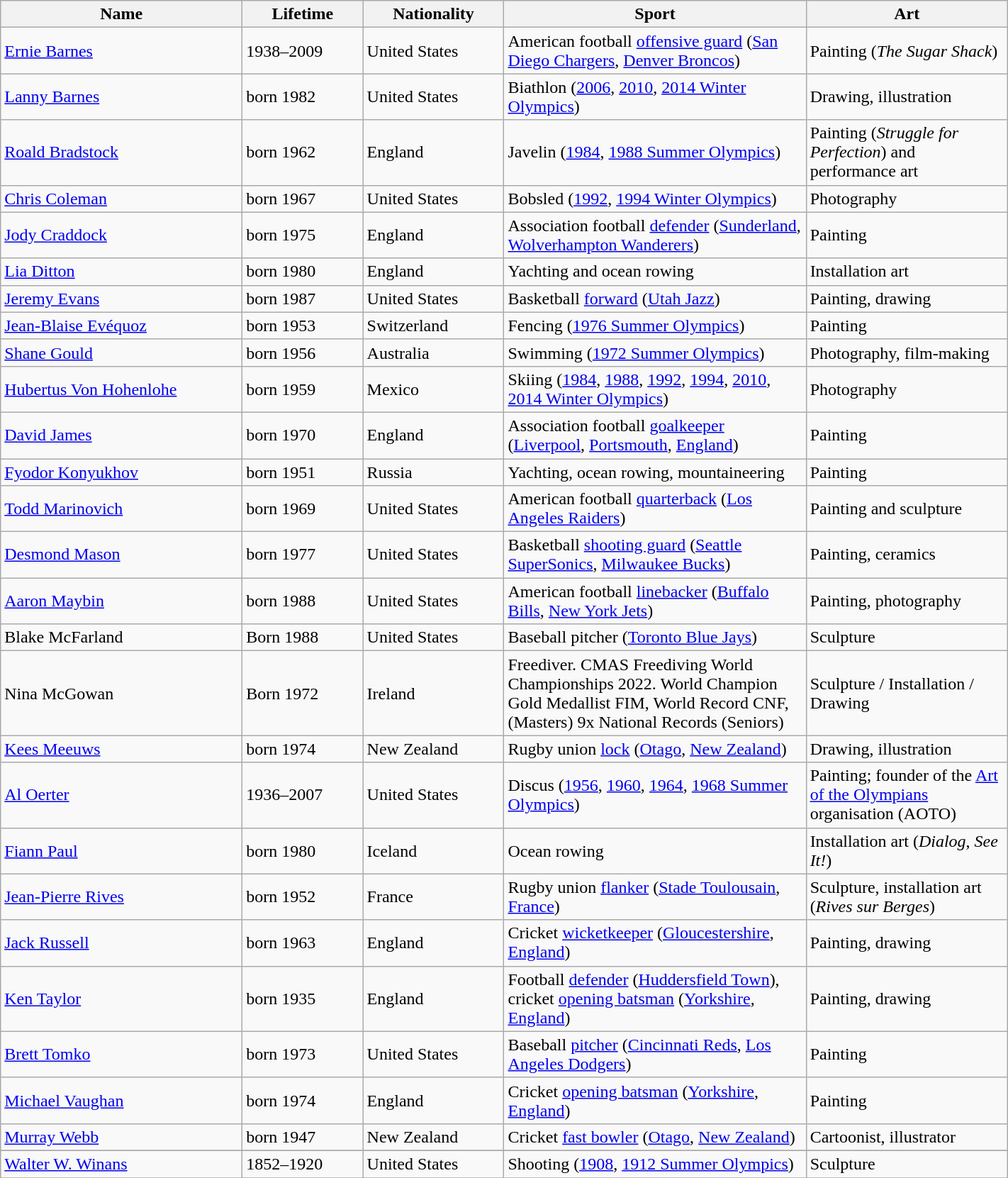<table class="wikitable sortable" style="width:75%;">
<tr>
<th style="width:24%;">Name</th>
<th style="width:12%;">Lifetime</th>
<th style="width:14%;">Nationality</th>
<th style="width:30%;">Sport</th>
<th style="width:30%;">Art</th>
</tr>
<tr>
<td><a href='#'>Ernie Barnes</a></td>
<td>1938–2009</td>
<td>United States</td>
<td>American football <a href='#'>offensive guard</a> (<a href='#'>San Diego Chargers</a>, <a href='#'>Denver Broncos</a>)</td>
<td>Painting (<em>The Sugar Shack</em>)</td>
</tr>
<tr>
<td><a href='#'>Lanny Barnes</a></td>
<td>born 1982</td>
<td>United States</td>
<td>Biathlon (<a href='#'>2006</a>, <a href='#'>2010</a>, <a href='#'>2014 Winter Olympics</a>)</td>
<td>Drawing, illustration</td>
</tr>
<tr>
<td><a href='#'>Roald Bradstock</a></td>
<td>born 1962</td>
<td>England</td>
<td>Javelin (<a href='#'>1984</a>, <a href='#'>1988 Summer Olympics</a>)</td>
<td>Painting (<em>Struggle for Perfection</em>) and performance art</td>
</tr>
<tr>
<td><a href='#'>Chris Coleman</a></td>
<td>born 1967</td>
<td>United States</td>
<td>Bobsled (<a href='#'>1992</a>, <a href='#'>1994 Winter Olympics</a>)</td>
<td>Photography</td>
</tr>
<tr>
<td><a href='#'>Jody Craddock</a></td>
<td>born 1975</td>
<td>England</td>
<td>Association football <a href='#'>defender</a> (<a href='#'>Sunderland</a>, <a href='#'>Wolverhampton Wanderers</a>)</td>
<td>Painting</td>
</tr>
<tr>
<td><a href='#'>Lia Ditton</a></td>
<td>born 1980</td>
<td>England</td>
<td>Yachting and ocean rowing</td>
<td>Installation art</td>
</tr>
<tr>
<td><a href='#'>Jeremy Evans</a></td>
<td>born 1987</td>
<td>United States</td>
<td>Basketball <a href='#'>forward</a> (<a href='#'>Utah Jazz</a>)</td>
<td>Painting, drawing</td>
</tr>
<tr>
<td><a href='#'>Jean-Blaise Evéquoz</a></td>
<td>born 1953</td>
<td>Switzerland</td>
<td>Fencing (<a href='#'>1976 Summer Olympics</a>)</td>
<td>Painting</td>
</tr>
<tr>
<td><a href='#'>Shane Gould</a></td>
<td>born 1956</td>
<td>Australia</td>
<td>Swimming (<a href='#'>1972 Summer Olympics</a>)</td>
<td>Photography, film-making</td>
</tr>
<tr>
<td><a href='#'>Hubertus Von Hohenlohe</a></td>
<td>born 1959</td>
<td>Mexico</td>
<td>Skiing (<a href='#'>1984</a>, <a href='#'>1988</a>, <a href='#'>1992</a>, <a href='#'>1994</a>, <a href='#'>2010</a>, <a href='#'>2014 Winter Olympics</a>)</td>
<td>Photography</td>
</tr>
<tr>
<td><a href='#'>David James</a></td>
<td>born 1970</td>
<td>England</td>
<td>Association football <a href='#'>goalkeeper</a> (<a href='#'>Liverpool</a>, <a href='#'>Portsmouth</a>, <a href='#'>England</a>)</td>
<td>Painting</td>
</tr>
<tr>
<td><a href='#'>Fyodor Konyukhov</a></td>
<td>born 1951</td>
<td>Russia</td>
<td>Yachting, ocean rowing, mountaineering</td>
<td>Painting</td>
</tr>
<tr>
<td><a href='#'>Todd Marinovich</a></td>
<td>born 1969</td>
<td>United States</td>
<td>American football <a href='#'>quarterback</a> (<a href='#'>Los Angeles Raiders</a>)</td>
<td>Painting and sculpture</td>
</tr>
<tr>
<td><a href='#'>Desmond Mason</a></td>
<td>born 1977</td>
<td>United States</td>
<td>Basketball <a href='#'>shooting guard</a> (<a href='#'>Seattle SuperSonics</a>, <a href='#'>Milwaukee Bucks</a>)</td>
<td>Painting, ceramics</td>
</tr>
<tr>
<td><a href='#'>Aaron Maybin</a></td>
<td>born 1988</td>
<td>United States</td>
<td>American football <a href='#'>linebacker</a> (<a href='#'>Buffalo Bills</a>, <a href='#'>New York Jets</a>)</td>
<td>Painting, photography</td>
</tr>
<tr>
<td>Blake McFarland</td>
<td>Born 1988</td>
<td>United States</td>
<td>Baseball pitcher (<a href='#'>Toronto Blue Jays</a>)</td>
<td>Sculpture</td>
</tr>
<tr>
<td>Nina McGowan</td>
<td>Born 1972</td>
<td>Ireland</td>
<td>Freediver. CMAS Freediving World Championships 2022. World Champion Gold Medallist FIM, World Record CNF, (Masters) 9x National Records (Seniors)</td>
<td>Sculpture / Installation / Drawing</td>
</tr>
<tr>
<td><a href='#'>Kees Meeuws</a></td>
<td>born 1974</td>
<td>New Zealand</td>
<td>Rugby union <a href='#'>lock</a> (<a href='#'>Otago</a>, <a href='#'>New Zealand</a>)</td>
<td>Drawing, illustration</td>
</tr>
<tr>
<td><a href='#'>Al Oerter</a></td>
<td>1936–2007</td>
<td>United States</td>
<td>Discus (<a href='#'>1956</a>, <a href='#'>1960</a>, <a href='#'>1964</a>, <a href='#'>1968 Summer Olympics</a>)</td>
<td>Painting; founder of the <a href='#'>Art of the Olympians</a> organisation (AOTO)</td>
</tr>
<tr>
<td><a href='#'>Fiann Paul</a></td>
<td>born 1980</td>
<td>Iceland</td>
<td>Ocean rowing</td>
<td>Installation art (<em>Dialog</em>, <em>See It!</em>)</td>
</tr>
<tr>
<td><a href='#'>Jean-Pierre Rives</a></td>
<td>born 1952</td>
<td>France</td>
<td>Rugby union <a href='#'>flanker</a> (<a href='#'>Stade Toulousain</a>, <a href='#'>France</a>)</td>
<td>Sculpture, installation art (<em>Rives sur Berges</em>)</td>
</tr>
<tr>
<td><a href='#'>Jack Russell</a></td>
<td>born 1963</td>
<td>England</td>
<td>Cricket <a href='#'>wicketkeeper</a> (<a href='#'>Gloucestershire</a>, <a href='#'>England</a>)</td>
<td>Painting, drawing</td>
</tr>
<tr>
<td><a href='#'>Ken Taylor</a></td>
<td>born 1935</td>
<td>England</td>
<td>Football <a href='#'>defender</a> (<a href='#'>Huddersfield Town</a>), cricket <a href='#'>opening batsman</a> (<a href='#'>Yorkshire</a>, <a href='#'>England</a>)</td>
<td>Painting, drawing</td>
</tr>
<tr>
<td><a href='#'>Brett Tomko</a></td>
<td>born 1973</td>
<td>United States</td>
<td>Baseball <a href='#'>pitcher</a> (<a href='#'>Cincinnati Reds</a>, <a href='#'>Los Angeles Dodgers</a>)</td>
<td>Painting</td>
</tr>
<tr>
<td><a href='#'>Michael Vaughan</a></td>
<td>born 1974</td>
<td>England</td>
<td>Cricket <a href='#'>opening batsman</a> (<a href='#'>Yorkshire</a>, <a href='#'>England</a>)</td>
<td>Painting</td>
</tr>
<tr>
<td><a href='#'>Murray Webb</a></td>
<td>born 1947</td>
<td>New Zealand</td>
<td>Cricket <a href='#'>fast bowler</a> (<a href='#'>Otago</a>, <a href='#'>New Zealand</a>)</td>
<td>Cartoonist, illustrator</td>
</tr>
<tr>
</tr>
<tr>
<td><a href='#'>Walter W. Winans</a></td>
<td>1852–1920</td>
<td>United States</td>
<td>Shooting (<a href='#'>1908</a>, <a href='#'>1912 Summer Olympics</a>)</td>
<td>Sculpture</td>
</tr>
<tr>
</tr>
</table>
